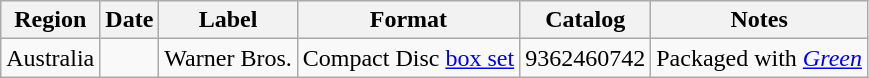<table class="wikitable">
<tr>
<th>Region</th>
<th>Date</th>
<th>Label</th>
<th>Format</th>
<th>Catalog</th>
<th>Notes</th>
</tr>
<tr>
<td>Australia</td>
<td></td>
<td>Warner Bros.</td>
<td>Compact Disc <a href='#'>box set</a></td>
<td>9362460742</td>
<td>Packaged with <em><a href='#'>Green</a></em></td>
</tr>
</table>
